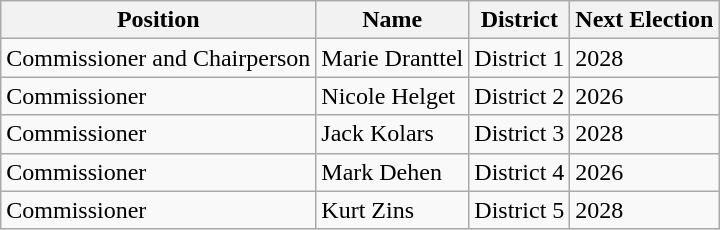<table class="wikitable">
<tr>
<th>Position</th>
<th>Name</th>
<th>District</th>
<th>Next Election</th>
</tr>
<tr>
<td>Commissioner and Chairperson</td>
<td>Marie Dranttel</td>
<td>District 1</td>
<td>2028</td>
</tr>
<tr>
<td>Commissioner</td>
<td>Nicole Helget</td>
<td>District 2</td>
<td>2026</td>
</tr>
<tr>
<td>Commissioner</td>
<td>Jack Kolars</td>
<td>District 3</td>
<td>2028</td>
</tr>
<tr>
<td>Commissioner</td>
<td>Mark Dehen</td>
<td>District 4</td>
<td>2026</td>
</tr>
<tr>
<td>Commissioner</td>
<td>Kurt Zins</td>
<td>District 5</td>
<td>2028</td>
</tr>
</table>
